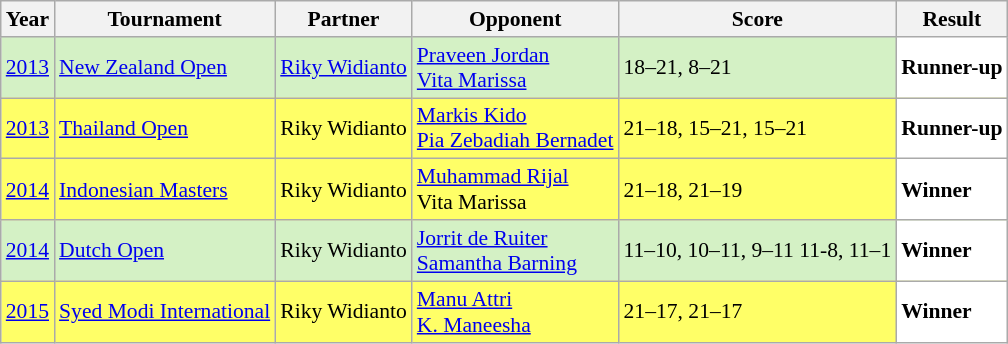<table class="sortable wikitable" style="font-size: 90%">
<tr>
<th>Year</th>
<th>Tournament</th>
<th>Partner</th>
<th>Opponent</th>
<th>Score</th>
<th>Result</th>
</tr>
<tr style="background:#D4F1C5">
<td align="center"><a href='#'>2013</a></td>
<td align="left"><a href='#'>New Zealand Open</a></td>
<td align="left"> <a href='#'>Riky Widianto</a></td>
<td align="left"> <a href='#'>Praveen Jordan</a><br> <a href='#'>Vita Marissa</a></td>
<td align="left">18–21, 8–21</td>
<td style="text-align:left; background:white"> <strong>Runner-up</strong></td>
</tr>
<tr style="background:#FFFF67">
<td align="center"><a href='#'>2013</a></td>
<td align="left"><a href='#'>Thailand Open</a></td>
<td align="left"> Riky Widianto</td>
<td align="left"> <a href='#'>Markis Kido</a><br> <a href='#'>Pia Zebadiah Bernadet</a></td>
<td align="left">21–18, 15–21, 15–21</td>
<td style="text-align:left; background:white"> <strong>Runner-up</strong></td>
</tr>
<tr style="background:#FFFF67">
<td align="center"><a href='#'>2014</a></td>
<td align="left"><a href='#'>Indonesian Masters</a></td>
<td align="left"> Riky Widianto</td>
<td align="left"> <a href='#'>Muhammad Rijal</a><br> Vita Marissa</td>
<td align="left">21–18, 21–19</td>
<td style="text-align:left; background:white"> <strong>Winner</strong></td>
</tr>
<tr style="background:#D4F1C5">
<td align="center"><a href='#'>2014</a></td>
<td align="left"><a href='#'>Dutch Open</a></td>
<td align="left"> Riky Widianto</td>
<td align="left"> <a href='#'>Jorrit de Ruiter</a><br> <a href='#'>Samantha Barning</a></td>
<td align="left">11–10, 10–11, 9–11 11-8, 11–1</td>
<td style="text-align:left; background:white"> <strong>Winner</strong></td>
</tr>
<tr style="background:#FFFF67">
<td align="center"><a href='#'>2015</a></td>
<td align="left"><a href='#'>Syed Modi International</a></td>
<td align="left"> Riky Widianto</td>
<td align="left"> <a href='#'>Manu Attri</a><br> <a href='#'>K. Maneesha</a></td>
<td align="left">21–17, 21–17</td>
<td style="text-align:left; background:white"> <strong>Winner</strong></td>
</tr>
</table>
